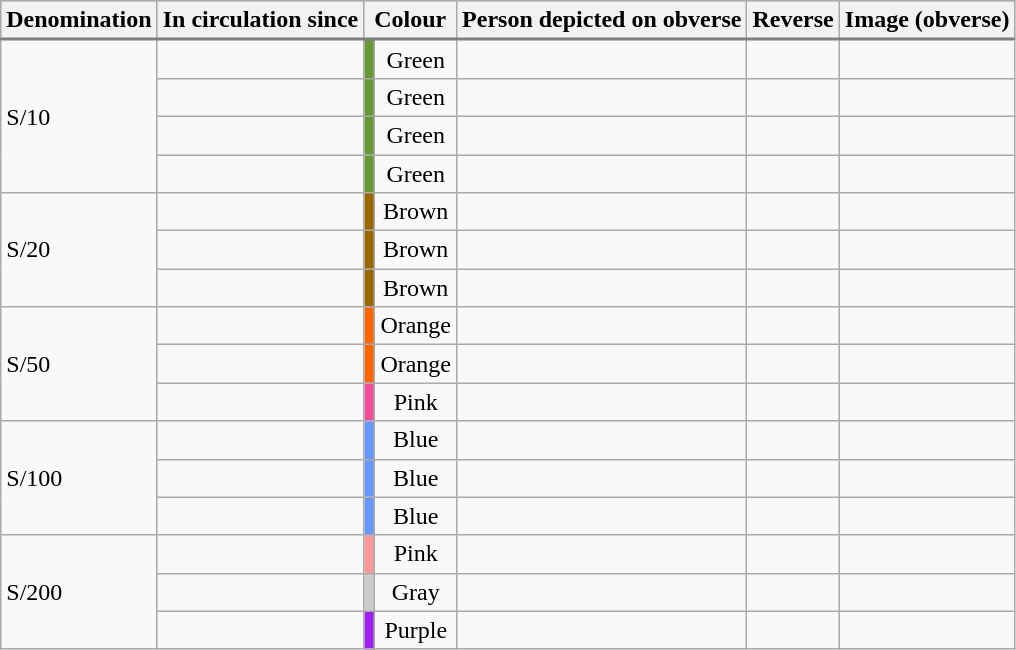<table class="wikitable" border="1">
<tr style="text-align:center; border-bottom:2px solid gray;" bgcolor="lightsteelblue">
<th>Denomination</th>
<th>In circulation since</th>
<th colspan=2>Colour</th>
<th>Person depicted on obverse</th>
<th>Reverse</th>
<th colspan="2">Image (obverse)</th>
</tr>
<tr>
<td rowspan="4">S/10</td>
<td></td>
<td style="background-color:#669933;"></td>
<td align=center>Green</td>
<td></td>
<td></td>
<td></td>
</tr>
<tr>
<td></td>
<td style="background-color:#669933;"></td>
<td align=center>Green</td>
<td></td>
<td></td>
<td></td>
</tr>
<tr>
<td></td>
<td style="background-color:#669933;"></td>
<td align=center>Green</td>
<td></td>
<td></td>
<td></td>
</tr>
<tr>
<td></td>
<td style="background-color:#669933;"></td>
<td align=center>Green</td>
<td></td>
<td></td>
<td></td>
</tr>
<tr>
<td rowspan="3">S/20</td>
<td></td>
<td style="background-color:#996600;"></td>
<td align=center>Brown</td>
<td></td>
<td></td>
<td></td>
</tr>
<tr>
<td></td>
<td style="background-color:#996600;"></td>
<td align=center>Brown</td>
<td></td>
<td></td>
<td></td>
</tr>
<tr>
<td></td>
<td style="background-color:#996600;"></td>
<td align=center>Brown</td>
<td></td>
<td></td>
<td></td>
</tr>
<tr>
<td rowspan="3">S/50</td>
<td></td>
<td style="background-color:#FF6600;"></td>
<td align=center>Orange</td>
<td></td>
<td></td>
<td></td>
</tr>
<tr>
<td></td>
<td style="background-color:#FF6600;"></td>
<td align=center>Orange</td>
<td></td>
<td></td>
<td></td>
</tr>
<tr>
<td></td>
<td style="background-color:#F04E98;"></td>
<td align=center>Pink</td>
<td></td>
<td></td>
<td></td>
</tr>
<tr>
<td rowspan="3">S/100</td>
<td></td>
<td style="background-color:#6699FF;"></td>
<td align=center>Blue</td>
<td></td>
<td></td>
<td></td>
</tr>
<tr>
<td></td>
<td style="background-color:#6699FF;"></td>
<td align=center>Blue</td>
<td></td>
<td></td>
<td></td>
</tr>
<tr>
<td></td>
<td style="background-color:#6699FF;"></td>
<td align=center>Blue</td>
<td></td>
<td></td>
<td></td>
</tr>
<tr>
<td rowspan="3">S/200</td>
<td></td>
<td style="background-color:#FF9999;"></td>
<td align=center>Pink</td>
<td></td>
<td></td>
<td></td>
</tr>
<tr>
<td></td>
<td style="background-color:#CCCCCC;"></td>
<td align=center>Gray</td>
<td></td>
<td></td>
<td></td>
</tr>
<tr>
<td></td>
<td style="background-color:#A020F0;"></td>
<td align=center>Purple</td>
<td></td>
<td></td>
<td></td>
</tr>
</table>
